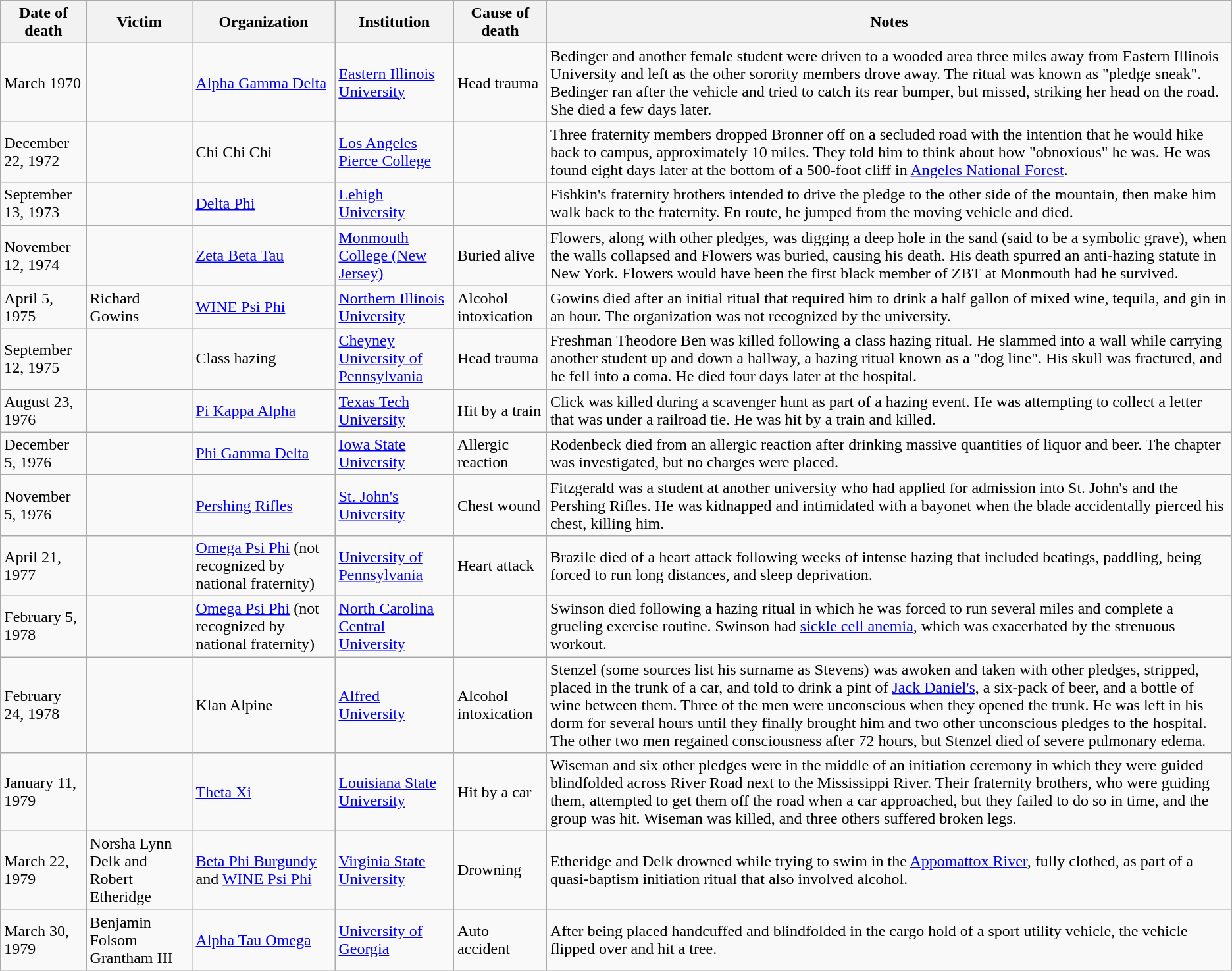<table class="wikitable sortable">
<tr>
<th>Date of death</th>
<th>Victim</th>
<th>Organization</th>
<th>Institution</th>
<th>Cause of death</th>
<th>Notes</th>
</tr>
<tr>
<td>March 1970</td>
<td></td>
<td><a href='#'>Alpha Gamma Delta</a></td>
<td><a href='#'>Eastern Illinois University</a></td>
<td>Head trauma</td>
<td>Bedinger and another female student were driven to a wooded area three miles away from Eastern Illinois University and left as the other sorority members drove away. The ritual was known as "pledge sneak". Bedinger ran after the vehicle and tried to catch its rear bumper, but missed, striking her head on the road. She died a few days later.</td>
</tr>
<tr>
<td>December 22, 1972</td>
<td></td>
<td>Chi Chi Chi</td>
<td><a href='#'>Los Angeles Pierce College</a></td>
<td></td>
<td>Three fraternity members dropped Bronner off on a secluded road with the intention that he would hike back to campus, approximately 10 miles. They told him to think about how "obnoxious" he was. He was found eight days later at the bottom of a 500-foot cliff in <a href='#'>Angeles National Forest</a>.</td>
</tr>
<tr>
<td>September 13, 1973</td>
<td></td>
<td><a href='#'>Delta Phi</a></td>
<td><a href='#'>Lehigh University</a></td>
<td></td>
<td>Fishkin's fraternity brothers intended to drive the pledge to the other side of the mountain, then make him walk back to the fraternity. En route, he jumped from the moving vehicle and died.</td>
</tr>
<tr>
<td>November 12, 1974</td>
<td></td>
<td><a href='#'>Zeta Beta Tau</a></td>
<td><a href='#'>Monmouth College (New Jersey)</a></td>
<td>Buried alive</td>
<td>Flowers, along with other pledges, was digging a deep hole in the sand (said to be a symbolic grave), when the walls collapsed and Flowers was buried, causing his death. His death spurred an anti-hazing statute in New York. Flowers would have been the first black member of ZBT at Monmouth had he survived.</td>
</tr>
<tr>
<td>April 5, 1975</td>
<td>Richard Gowins</td>
<td><a href='#'>WINE Psi Phi</a></td>
<td><a href='#'>Northern Illinois University</a></td>
<td>Alcohol intoxication</td>
<td>Gowins died after an initial ritual that required him to drink a half gallon of mixed wine, tequila, and gin in an hour. The organization was not recognized by the university.</td>
</tr>
<tr>
<td>September 12, 1975</td>
<td></td>
<td>Class hazing</td>
<td><a href='#'>Cheyney University of Pennsylvania</a></td>
<td>Head trauma</td>
<td>Freshman Theodore Ben was killed following a class hazing ritual. He slammed into a wall while carrying another student up and down a hallway, a hazing ritual known as a "dog line". His skull was fractured, and he fell into a coma. He died four days later at the hospital.</td>
</tr>
<tr>
<td>August 23, 1976</td>
<td></td>
<td><a href='#'>Pi Kappa Alpha</a></td>
<td><a href='#'>Texas Tech University</a></td>
<td>Hit by a train</td>
<td>Click was killed during a scavenger hunt as part of a hazing event. He was attempting to collect a letter that was under a railroad tie. He was hit by a train and killed.</td>
</tr>
<tr>
<td>December 5, 1976</td>
<td></td>
<td><a href='#'>Phi Gamma Delta</a></td>
<td><a href='#'>Iowa State University</a></td>
<td>Allergic reaction</td>
<td>Rodenbeck died from an allergic reaction after drinking massive quantities of liquor and beer. The chapter was investigated, but no charges were placed.</td>
</tr>
<tr>
<td>November 5, 1976</td>
<td></td>
<td><a href='#'>Pershing Rifles</a></td>
<td><a href='#'>St. John's University</a></td>
<td>Chest wound</td>
<td>Fitzgerald was a student at another university who had applied for admission into St. John's and the Pershing Rifles. He was kidnapped and intimidated with a bayonet when the blade accidentally pierced his chest, killing him.</td>
</tr>
<tr>
<td>April 21, 1977</td>
<td></td>
<td><a href='#'>Omega Psi Phi</a> (not recognized by national fraternity)</td>
<td><a href='#'>University of Pennsylvania</a></td>
<td>Heart attack</td>
<td>Brazile died of a heart attack following weeks of intense hazing that included beatings, paddling, being forced to run long distances, and sleep deprivation.</td>
</tr>
<tr>
<td>February 5, 1978</td>
<td></td>
<td><a href='#'>Omega Psi Phi</a> (not recognized by national fraternity)</td>
<td><a href='#'>North Carolina Central University</a></td>
<td></td>
<td>Swinson died following a hazing ritual in which he was forced to run several miles and complete a grueling exercise routine. Swinson had <a href='#'>sickle cell anemia</a>, which was exacerbated by the strenuous workout.</td>
</tr>
<tr>
<td>February 24, 1978</td>
<td></td>
<td>Klan Alpine</td>
<td><a href='#'>Alfred University</a></td>
<td>Alcohol intoxication</td>
<td>Stenzel (some sources list his surname as Stevens) was awoken and taken with other pledges, stripped, placed in the trunk of a car, and told to drink a pint of <a href='#'>Jack Daniel's</a>, a six-pack of beer, and a bottle of wine between them. Three of the men were unconscious when they opened the trunk. He was left in his dorm for several hours until they finally brought him and two other unconscious pledges to the hospital. The other two men regained consciousness after 72 hours, but Stenzel died of severe pulmonary edema.</td>
</tr>
<tr>
<td>January 11, 1979</td>
<td></td>
<td><a href='#'>Theta Xi</a></td>
<td><a href='#'>Louisiana State University</a></td>
<td>Hit by a car</td>
<td>Wiseman and six other pledges were in the middle of an initiation ceremony in which they were guided blindfolded across River Road next to the Mississippi River. Their fraternity brothers, who were guiding them, attempted to get them off the road when a car approached, but they failed to do so in time, and the group was hit. Wiseman was killed, and three others suffered broken legs.</td>
</tr>
<tr>
<td>March 22, 1979</td>
<td>Norsha Lynn Delk and Robert Etheridge</td>
<td><a href='#'>Beta Phi Burgundy</a> and <a href='#'>WINE Psi Phi</a></td>
<td><a href='#'>Virginia State University</a></td>
<td>Drowning</td>
<td>Etheridge and Delk drowned while trying to swim in the <a href='#'>Appomattox River</a>, fully clothed, as part of a quasi-baptism initiation ritual that also involved alcohol.</td>
</tr>
<tr>
<td>March 30, 1979</td>
<td>Benjamin Folsom Grantham III</td>
<td><a href='#'>Alpha Tau Omega</a></td>
<td><a href='#'>University of Georgia</a></td>
<td>Auto accident</td>
<td>After being placed handcuffed and blindfolded in the cargo hold of a sport utility vehicle, the vehicle flipped over and hit a tree.</td>
</tr>
</table>
